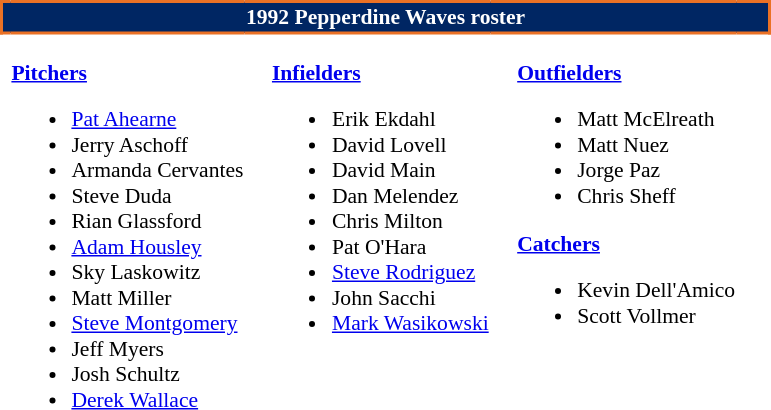<table class="toccolours" style="border-collapse:collapse; font-size:90%;">
<tr>
<th colspan="7" style="background:#002663;color:white; border: 2px solid #EA7125;text-align:center;">1992 Pepperdine Waves roster</th>
</tr>
<tr>
</tr>
<tr>
<td width="03"> </td>
<td valign="top"><br><strong><a href='#'>Pitchers</a></strong><ul><li><a href='#'>Pat Ahearne</a></li><li>Jerry Aschoff</li><li>Armanda Cervantes</li><li>Steve Duda</li><li>Rian Glassford</li><li><a href='#'>Adam Housley</a></li><li>Sky Laskowitz</li><li>Matt Miller</li><li><a href='#'>Steve Montgomery</a></li><li>Jeff Myers</li><li>Josh Schultz</li><li><a href='#'>Derek Wallace</a></li></ul></td>
<td width="15"> </td>
<td valign="top"><br><strong><a href='#'>Infielders</a></strong><ul><li>Erik Ekdahl</li><li>David Lovell</li><li>David Main</li><li>Dan Melendez</li><li>Chris Milton</li><li>Pat O'Hara</li><li><a href='#'>Steve Rodriguez</a></li><li>John Sacchi</li><li><a href='#'>Mark Wasikowski</a></li></ul></td>
<td width="15"> </td>
<td valign="top"><br><strong><a href='#'>Outfielders</a></strong><ul><li>Matt McElreath</li><li>Matt Nuez</li><li>Jorge Paz</li><li>Chris Sheff</li></ul><strong><a href='#'>Catchers</a></strong><ul><li>Kevin Dell'Amico</li><li>Scott Vollmer</li></ul></td>
<td width="20"> </td>
</tr>
</table>
